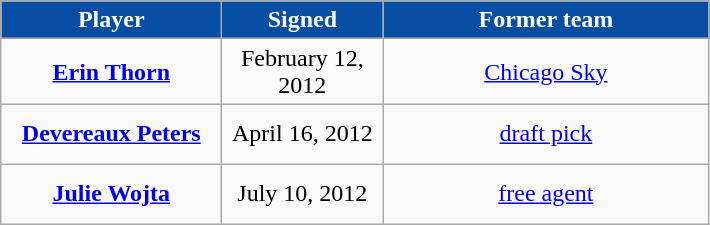<table class="wikitable" style="text-align: center">
<tr align="center" bgcolor="#dddddd">
<td style="background:#054EA4;color:white; width:140px"><strong>Player</strong></td>
<td style="background:#054EA4;color:white; width:100px"><strong>Signed</strong></td>
<td style="background:#054EA4;color:white; width:210px"><strong>Former team</strong></td>
</tr>
<tr style="height:40px">
<td><strong><a href='#'>Erin Thorn</a></strong></td>
<td>February 12, 2012</td>
<td><a href='#'>Chicago Sky</a></td>
</tr>
<tr style="height:40px">
<td><strong><a href='#'>Devereaux Peters</a></strong></td>
<td>April 16, 2012</td>
<td><a href='#'>draft pick</a></td>
</tr>
<tr style="height:40px">
<td><strong><a href='#'>Julie Wojta</a></strong></td>
<td>July 10, 2012</td>
<td><a href='#'>free agent</a></td>
</tr>
</table>
